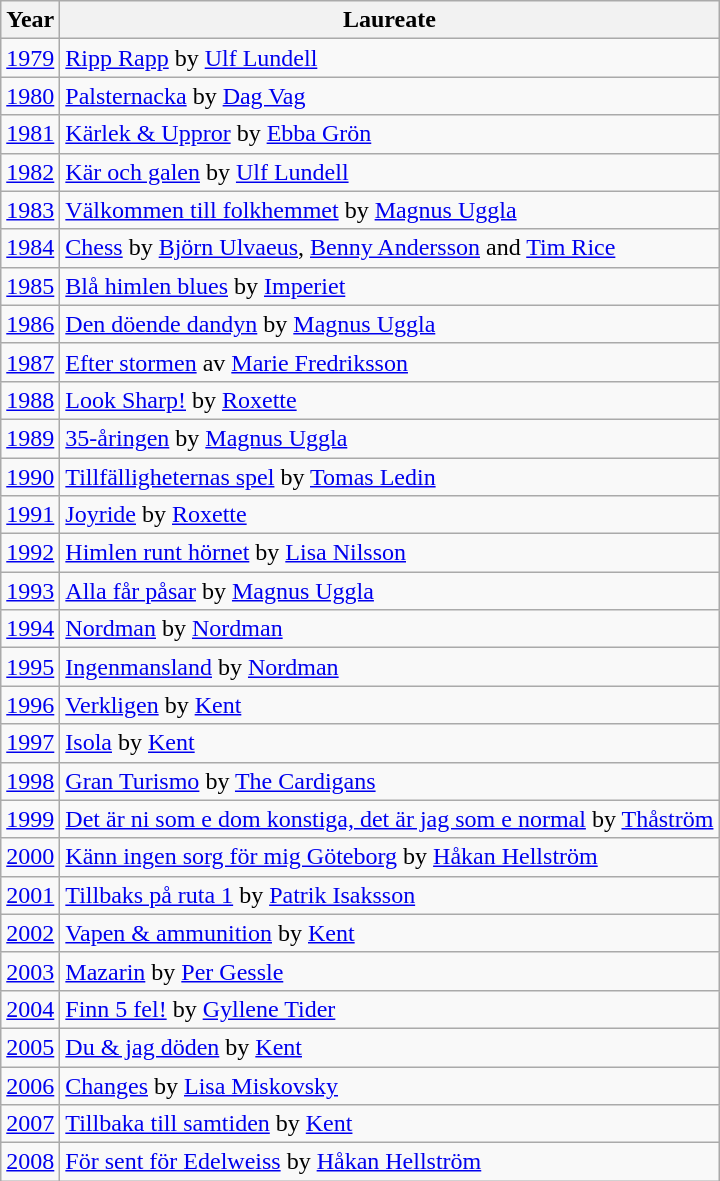<table class="wikitable">
<tr>
<th>Year</th>
<th>Laureate</th>
</tr>
<tr>
<td><a href='#'>1979</a></td>
<td><a href='#'>Ripp Rapp</a> by <a href='#'>Ulf Lundell</a></td>
</tr>
<tr>
<td><a href='#'>1980</a></td>
<td><a href='#'>Palsternacka</a> by <a href='#'>Dag Vag</a></td>
</tr>
<tr>
<td><a href='#'>1981</a></td>
<td><a href='#'>Kärlek & Uppror</a> by <a href='#'>Ebba Grön</a></td>
</tr>
<tr>
<td><a href='#'>1982</a></td>
<td><a href='#'>Kär och galen</a> by <a href='#'>Ulf Lundell</a></td>
</tr>
<tr>
<td><a href='#'>1983</a></td>
<td><a href='#'>Välkommen till folkhemmet</a> by <a href='#'>Magnus Uggla</a></td>
</tr>
<tr>
<td><a href='#'>1984</a></td>
<td><a href='#'>Chess</a> by <a href='#'>Björn Ulvaeus</a>, <a href='#'>Benny Andersson</a> and <a href='#'>Tim Rice</a></td>
</tr>
<tr>
<td><a href='#'>1985</a></td>
<td><a href='#'>Blå himlen blues</a> by <a href='#'>Imperiet</a></td>
</tr>
<tr>
<td><a href='#'>1986</a></td>
<td><a href='#'>Den döende dandyn</a> by <a href='#'>Magnus Uggla</a></td>
</tr>
<tr>
<td><a href='#'>1987</a></td>
<td><a href='#'>Efter stormen</a> av <a href='#'>Marie Fredriksson</a></td>
</tr>
<tr>
<td><a href='#'>1988</a></td>
<td><a href='#'>Look Sharp!</a> by <a href='#'>Roxette</a></td>
</tr>
<tr>
<td><a href='#'>1989</a></td>
<td><a href='#'>35-åringen</a> by <a href='#'>Magnus Uggla</a></td>
</tr>
<tr>
<td><a href='#'>1990</a></td>
<td><a href='#'>Tillfälligheternas spel</a> by <a href='#'>Tomas Ledin</a></td>
</tr>
<tr>
<td><a href='#'>1991</a></td>
<td><a href='#'>Joyride</a> by <a href='#'>Roxette</a></td>
</tr>
<tr>
<td><a href='#'>1992</a></td>
<td><a href='#'>Himlen runt hörnet</a> by <a href='#'>Lisa Nilsson</a></td>
</tr>
<tr>
<td><a href='#'>1993</a></td>
<td><a href='#'>Alla får påsar</a> by <a href='#'>Magnus Uggla</a></td>
</tr>
<tr>
<td><a href='#'>1994</a></td>
<td><a href='#'>Nordman</a> by <a href='#'>Nordman</a></td>
</tr>
<tr>
<td><a href='#'>1995</a></td>
<td><a href='#'>Ingenmansland</a> by <a href='#'>Nordman</a></td>
</tr>
<tr>
<td><a href='#'>1996</a></td>
<td><a href='#'>Verkligen</a> by <a href='#'>Kent</a></td>
</tr>
<tr>
<td><a href='#'>1997</a></td>
<td><a href='#'>Isola</a> by <a href='#'>Kent</a></td>
</tr>
<tr>
<td><a href='#'>1998</a></td>
<td><a href='#'>Gran Turismo</a> by <a href='#'>The Cardigans</a></td>
</tr>
<tr>
<td><a href='#'>1999</a></td>
<td><a href='#'>Det är ni som e dom konstiga, det är jag som e normal</a> by <a href='#'>Thåström</a></td>
</tr>
<tr>
<td><a href='#'>2000</a></td>
<td><a href='#'>Känn ingen sorg för mig Göteborg</a> by <a href='#'>Håkan Hellström</a></td>
</tr>
<tr>
<td><a href='#'>2001</a></td>
<td><a href='#'>Tillbaks på ruta 1</a> by <a href='#'>Patrik Isaksson</a></td>
</tr>
<tr>
<td><a href='#'>2002</a></td>
<td><a href='#'>Vapen & ammunition</a> by <a href='#'>Kent</a></td>
</tr>
<tr>
<td><a href='#'>2003</a></td>
<td><a href='#'>Mazarin</a> by <a href='#'>Per Gessle</a></td>
</tr>
<tr>
<td><a href='#'>2004</a></td>
<td><a href='#'>Finn 5 fel!</a> by <a href='#'>Gyllene Tider</a></td>
</tr>
<tr>
<td><a href='#'>2005</a></td>
<td><a href='#'>Du & jag döden</a> by <a href='#'>Kent</a></td>
</tr>
<tr>
<td><a href='#'>2006</a></td>
<td><a href='#'>Changes</a> by <a href='#'>Lisa Miskovsky</a></td>
</tr>
<tr>
<td><a href='#'>2007</a></td>
<td><a href='#'>Tillbaka till samtiden</a> by <a href='#'>Kent</a></td>
</tr>
<tr>
<td><a href='#'>2008</a></td>
<td><a href='#'>För sent för Edelweiss</a> by <a href='#'>Håkan Hellström</a></td>
</tr>
</table>
